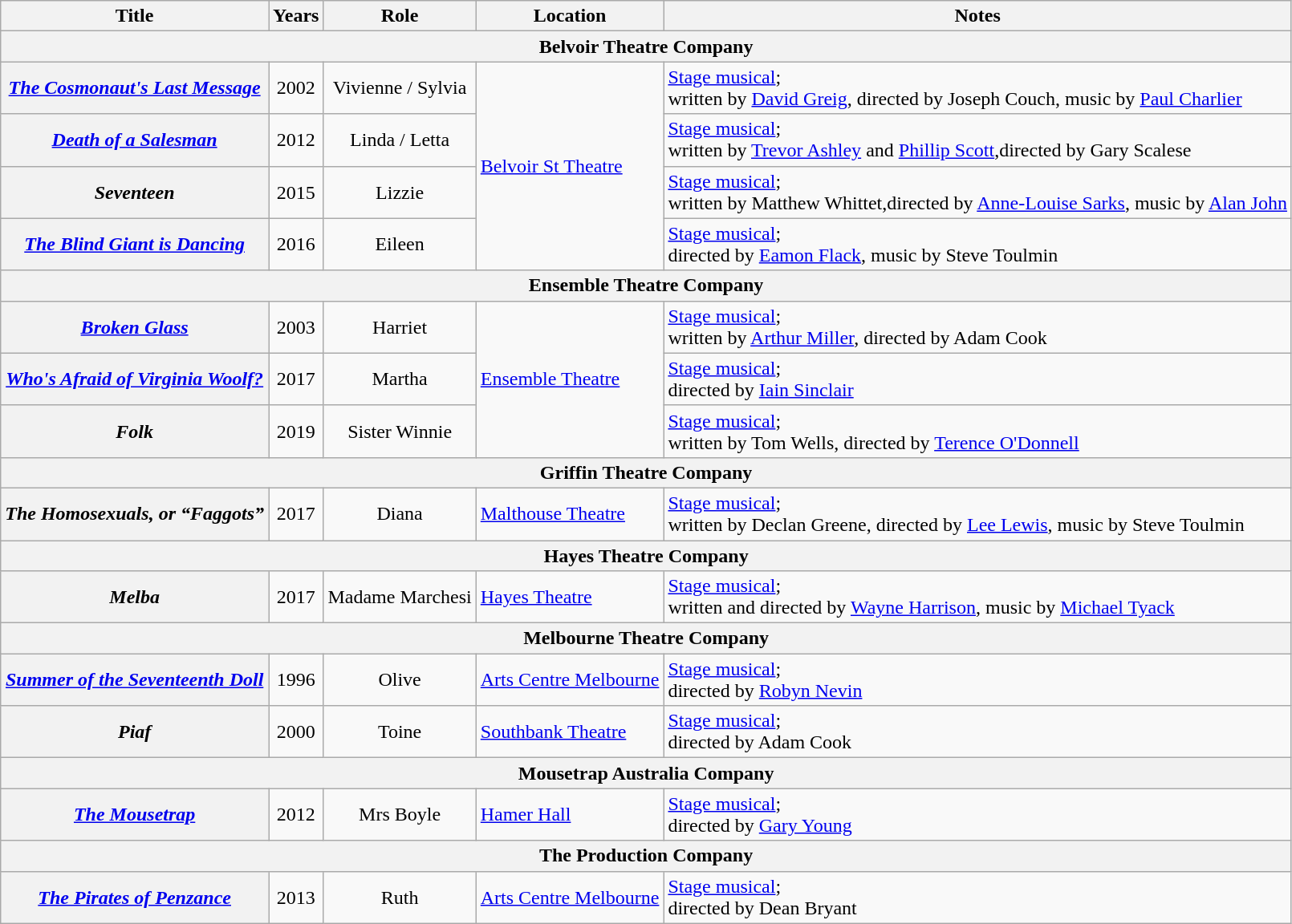<table class="wikitable plainrowheaders sortable">
<tr>
<th scope="col">Title</th>
<th scope="col">Years</th>
<th scope="col">Role</th>
<th scope="col">Location</th>
<th scope="col">Notes</th>
</tr>
<tr>
<th colspan="5" align="center">Belvoir Theatre Company</th>
</tr>
<tr>
<th scope="row"><a href='#'><em>The Cosmonaut's Last Message</em></a></th>
<td style="text-align:center;">2002</td>
<td style="text-align:center;">Vivienne / Sylvia</td>
<td rowspan="4"><a href='#'>Belvoir St Theatre</a></td>
<td><a href='#'>Stage musical</a>;<br>written by <a href='#'>David Greig</a>, directed by Joseph Couch, music by <a href='#'>Paul Charlier</a></td>
</tr>
<tr>
<th scope="row"><em><a href='#'>Death of a Salesman</a></em></th>
<td style="text-align:center;">2012</td>
<td style="text-align:center;">Linda / Letta</td>
<td><a href='#'>Stage musical</a>;<br>written by <a href='#'>Trevor Ashley</a> and <a href='#'>Phillip Scott</a>,directed by Gary Scalese</td>
</tr>
<tr>
<th scope="row"><em>Seventeen</em></th>
<td style="text-align:center;">2015</td>
<td style="text-align:center;">Lizzie</td>
<td><a href='#'>Stage musical</a>;<br>written by Matthew Whittet,directed by <a href='#'>Anne-Louise Sarks</a>, music by <a href='#'>Alan John</a></td>
</tr>
<tr>
<th scope="row"><em><a href='#'>The Blind Giant is Dancing</a></em></th>
<td style="text-align:center;">2016</td>
<td style="text-align:center;">Eileen</td>
<td><a href='#'>Stage musical</a>;<br>directed by <a href='#'>Eamon Flack</a>, music by Steve Toulmin</td>
</tr>
<tr>
<th colspan="5" align="center">Ensemble Theatre Company</th>
</tr>
<tr>
<th scope="row"><a href='#'><em>Broken Glass</em></a></th>
<td style="text-align:center;">2003</td>
<td style="text-align:center;">Harriet</td>
<td rowspan="3"><a href='#'>Ensemble Theatre</a></td>
<td><a href='#'>Stage musical</a>;<br>written by <a href='#'>Arthur Miller</a>, directed by Adam Cook</td>
</tr>
<tr>
<th scope="row"><em><a href='#'>Who's Afraid of Virginia Woolf?</a></em></th>
<td style="text-align:center;">2017</td>
<td style="text-align:center;">Martha</td>
<td><a href='#'>Stage musical</a>;<br>directed by <a href='#'>Iain Sinclair</a></td>
</tr>
<tr>
<th scope="row"><em>Folk</em></th>
<td style="text-align:center;">2019</td>
<td style="text-align:center;">Sister Winnie</td>
<td><a href='#'>Stage musical</a>;<br>written by Tom Wells, directed by <a href='#'>Terence O'Donnell</a></td>
</tr>
<tr>
<th colspan="5" align="center">Griffin Theatre Company</th>
</tr>
<tr>
<th scope="row"><em>The Homosexuals, or “Faggots”</em></th>
<td style="text-align:center;">2017</td>
<td style="text-align:center;">Diana</td>
<td><a href='#'>Malthouse Theatre</a></td>
<td><a href='#'>Stage musical</a>;<br>written by Declan Greene, directed by <a href='#'>Lee Lewis</a>, music by Steve Toulmin</td>
</tr>
<tr>
<th colspan="5" align="center">Hayes Theatre Company</th>
</tr>
<tr>
<th scope="row"><em>Melba</em></th>
<td style="text-align:center;">2017</td>
<td style="text-align:center;">Madame Marchesi</td>
<td><a href='#'>Hayes Theatre</a></td>
<td><a href='#'>Stage musical</a>;<br>written and directed by <a href='#'>Wayne Harrison</a>, music by <a href='#'>Michael Tyack</a></td>
</tr>
<tr>
<th colspan="5" align="center">Melbourne Theatre Company</th>
</tr>
<tr>
<th scope="row"><a href='#'><em>Summer of the Seventeenth Doll</em></a></th>
<td style="text-align:center;">1996</td>
<td style="text-align:center;">Olive</td>
<td><a href='#'>Arts Centre Melbourne</a></td>
<td><a href='#'>Stage musical</a>;<br>directed by <a href='#'>Robyn Nevin</a></td>
</tr>
<tr>
<th scope="row"><em>Piaf</em></th>
<td style="text-align:center;">2000</td>
<td style="text-align:center;">Toine</td>
<td><a href='#'>Southbank Theatre</a></td>
<td><a href='#'>Stage musical</a>;<br>directed by Adam Cook</td>
</tr>
<tr>
<th colspan="5" align="center">Mousetrap Australia Company</th>
</tr>
<tr>
<th scope="row"><em><a href='#'>The Mousetrap</a></em></th>
<td style="text-align:center;">2012</td>
<td style="text-align:center;">Mrs Boyle</td>
<td><a href='#'>Hamer Hall</a></td>
<td><a href='#'>Stage musical</a>;<br>directed by <a href='#'>Gary Young</a></td>
</tr>
<tr>
<th colspan="5" align="center">The Production Company</th>
</tr>
<tr>
<th scope="row"><em><a href='#'>The Pirates of Penzance</a></em></th>
<td style="text-align:center;">2013</td>
<td style="text-align:center;">Ruth</td>
<td><a href='#'>Arts Centre Melbourne</a></td>
<td><a href='#'>Stage musical</a>;<br>directed by Dean Bryant</td>
</tr>
</table>
